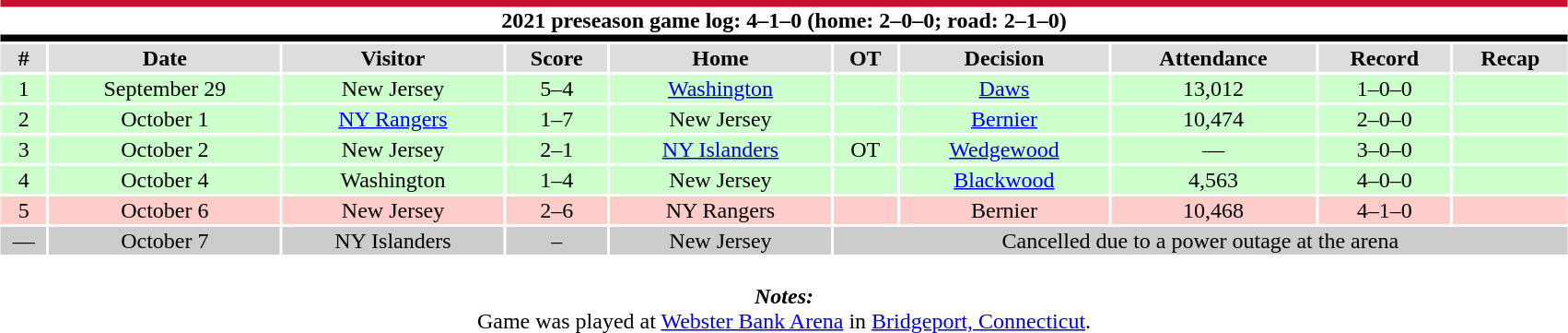<table class="toccolours collapsible collapsed" style="width:90%; clear:both; margin:1.5em auto; text-align:center;">
<tr>
<th colspan="10" style="background:#FFFFFF; border-top:#C8102E 5px solid; border-bottom:#010101 5px solid;">2021 preseason game log: 4–1–0 (home: 2–0–0; road: 2–1–0)</th>
</tr>
<tr style="background:#ddd;">
<th>#</th>
<th>Date</th>
<th>Visitor</th>
<th>Score</th>
<th>Home</th>
<th>OT</th>
<th>Decision</th>
<th>Attendance</th>
<th>Record</th>
<th>Recap</th>
</tr>
<tr style="background:#cfc;">
<td>1</td>
<td>September 29</td>
<td>New Jersey</td>
<td>5–4</td>
<td><a href='#'>Washington</a></td>
<td></td>
<td><a href='#'>Daws</a></td>
<td>13,012</td>
<td>1–0–0</td>
<td></td>
</tr>
<tr style="background:#cfc;">
<td>2</td>
<td>October 1</td>
<td><a href='#'>NY Rangers</a></td>
<td>1–7</td>
<td>New Jersey</td>
<td></td>
<td><a href='#'>Bernier</a></td>
<td>10,474</td>
<td>2–0–0</td>
<td></td>
</tr>
<tr style="background:#cfc;">
<td>3</td>
<td>October 2</td>
<td>New Jersey</td>
<td>2–1</td>
<td><a href='#'>NY Islanders</a></td>
<td>OT</td>
<td><a href='#'>Wedgewood</a></td>
<td>—</td>
<td>3–0–0</td>
<td></td>
</tr>
<tr style="background:#cfc;">
<td>4</td>
<td>October 4</td>
<td>Washington</td>
<td>1–4</td>
<td>New Jersey</td>
<td></td>
<td><a href='#'>Blackwood</a></td>
<td>4,563</td>
<td>4–0–0</td>
<td></td>
</tr>
<tr style="background:#fcc;">
<td>5</td>
<td>October 6</td>
<td>New Jersey</td>
<td>2–6</td>
<td>NY Rangers</td>
<td></td>
<td>Bernier</td>
<td>10,468</td>
<td>4–1–0</td>
<td></td>
</tr>
<tr style="background:#ccc;">
<td>—</td>
<td>October 7</td>
<td>NY Islanders</td>
<td>–</td>
<td>New Jersey</td>
<td colspan="5">Cancelled due to a power outage at the arena</td>
</tr>
<tr>
<td colspan="10" style="text-align:center;"><br><strong><em>Notes:</em></strong><br>
 Game was played at <a href='#'>Webster Bank Arena</a> in <a href='#'>Bridgeport, Connecticut</a>.</td>
</tr>
</table>
